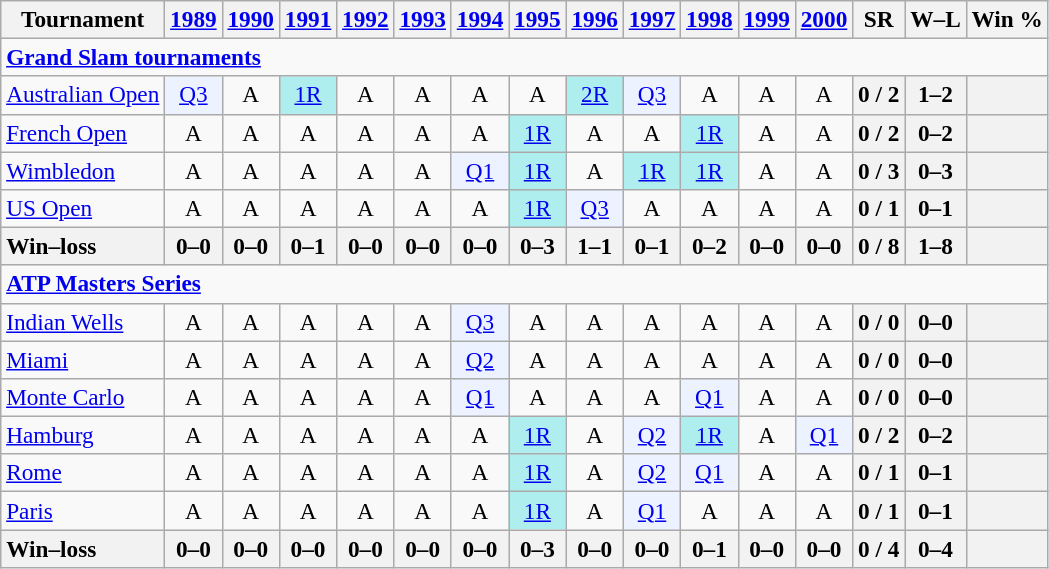<table class=wikitable style=text-align:center;font-size:97%>
<tr>
<th>Tournament</th>
<th><a href='#'>1989</a></th>
<th><a href='#'>1990</a></th>
<th><a href='#'>1991</a></th>
<th><a href='#'>1992</a></th>
<th><a href='#'>1993</a></th>
<th><a href='#'>1994</a></th>
<th><a href='#'>1995</a></th>
<th><a href='#'>1996</a></th>
<th><a href='#'>1997</a></th>
<th><a href='#'>1998</a></th>
<th><a href='#'>1999</a></th>
<th><a href='#'>2000</a></th>
<th>SR</th>
<th>W–L</th>
<th>Win %</th>
</tr>
<tr>
<td colspan=23 align=left><strong><a href='#'>Grand Slam tournaments</a></strong></td>
</tr>
<tr>
<td align=left><a href='#'>Australian Open</a></td>
<td bgcolor=ecf2ff><a href='#'>Q3</a></td>
<td>A</td>
<td bgcolor=afeeee><a href='#'>1R</a></td>
<td>A</td>
<td>A</td>
<td>A</td>
<td>A</td>
<td bgcolor=afeeee><a href='#'>2R</a></td>
<td bgcolor=ecf2ff><a href='#'>Q3</a></td>
<td>A</td>
<td>A</td>
<td>A</td>
<th>0 / 2</th>
<th>1–2</th>
<th></th>
</tr>
<tr>
<td align=left><a href='#'>French Open</a></td>
<td>A</td>
<td>A</td>
<td>A</td>
<td>A</td>
<td>A</td>
<td>A</td>
<td bgcolor=afeeee><a href='#'>1R</a></td>
<td>A</td>
<td>A</td>
<td bgcolor=afeeee><a href='#'>1R</a></td>
<td>A</td>
<td>A</td>
<th>0 / 2</th>
<th>0–2</th>
<th></th>
</tr>
<tr>
<td align=left><a href='#'>Wimbledon</a></td>
<td>A</td>
<td>A</td>
<td>A</td>
<td>A</td>
<td>A</td>
<td bgcolor=ecf2ff><a href='#'>Q1</a></td>
<td bgcolor=afeeee><a href='#'>1R</a></td>
<td>A</td>
<td bgcolor=afeeee><a href='#'>1R</a></td>
<td bgcolor=afeeee><a href='#'>1R</a></td>
<td>A</td>
<td>A</td>
<th>0 / 3</th>
<th>0–3</th>
<th></th>
</tr>
<tr>
<td align=left><a href='#'>US Open</a></td>
<td>A</td>
<td>A</td>
<td>A</td>
<td>A</td>
<td>A</td>
<td>A</td>
<td bgcolor=afeeee><a href='#'>1R</a></td>
<td bgcolor=ecf2ff><a href='#'>Q3</a></td>
<td>A</td>
<td>A</td>
<td>A</td>
<td>A</td>
<th>0 / 1</th>
<th>0–1</th>
<th></th>
</tr>
<tr>
<th style=text-align:left>Win–loss</th>
<th>0–0</th>
<th>0–0</th>
<th>0–1</th>
<th>0–0</th>
<th>0–0</th>
<th>0–0</th>
<th>0–3</th>
<th>1–1</th>
<th>0–1</th>
<th>0–2</th>
<th>0–0</th>
<th>0–0</th>
<th>0 / 8</th>
<th>1–8</th>
<th></th>
</tr>
<tr>
<td colspan=23 align=left><strong><a href='#'>ATP Masters Series</a></strong></td>
</tr>
<tr>
<td align=left><a href='#'>Indian Wells</a></td>
<td>A</td>
<td>A</td>
<td>A</td>
<td>A</td>
<td>A</td>
<td bgcolor=ecf2ff><a href='#'>Q3</a></td>
<td>A</td>
<td>A</td>
<td>A</td>
<td>A</td>
<td>A</td>
<td>A</td>
<th>0 / 0</th>
<th>0–0</th>
<th></th>
</tr>
<tr>
<td align=left><a href='#'>Miami</a></td>
<td>A</td>
<td>A</td>
<td>A</td>
<td>A</td>
<td>A</td>
<td bgcolor=ecf2ff><a href='#'>Q2</a></td>
<td>A</td>
<td>A</td>
<td>A</td>
<td>A</td>
<td>A</td>
<td>A</td>
<th>0 / 0</th>
<th>0–0</th>
<th></th>
</tr>
<tr>
<td align=left><a href='#'>Monte Carlo</a></td>
<td>A</td>
<td>A</td>
<td>A</td>
<td>A</td>
<td>A</td>
<td bgcolor=ecf2ff><a href='#'>Q1</a></td>
<td>A</td>
<td>A</td>
<td>A</td>
<td bgcolor=ecf2ff><a href='#'>Q1</a></td>
<td>A</td>
<td>A</td>
<th>0 / 0</th>
<th>0–0</th>
<th></th>
</tr>
<tr>
<td align=left><a href='#'>Hamburg</a></td>
<td>A</td>
<td>A</td>
<td>A</td>
<td>A</td>
<td>A</td>
<td>A</td>
<td bgcolor=afeeee><a href='#'>1R</a></td>
<td>A</td>
<td bgcolor=ecf2ff><a href='#'>Q2</a></td>
<td bgcolor=afeeee><a href='#'>1R</a></td>
<td>A</td>
<td bgcolor=ecf2ff><a href='#'>Q1</a></td>
<th>0 / 2</th>
<th>0–2</th>
<th></th>
</tr>
<tr>
<td align=left><a href='#'>Rome</a></td>
<td>A</td>
<td>A</td>
<td>A</td>
<td>A</td>
<td>A</td>
<td>A</td>
<td bgcolor=afeeee><a href='#'>1R</a></td>
<td>A</td>
<td bgcolor=ecf2ff><a href='#'>Q2</a></td>
<td bgcolor=ecf2ff><a href='#'>Q1</a></td>
<td>A</td>
<td>A</td>
<th>0 / 1</th>
<th>0–1</th>
<th></th>
</tr>
<tr>
<td align=left><a href='#'>Paris</a></td>
<td>A</td>
<td>A</td>
<td>A</td>
<td>A</td>
<td>A</td>
<td>A</td>
<td bgcolor=afeeee><a href='#'>1R</a></td>
<td>A</td>
<td bgcolor=ecf2ff><a href='#'>Q1</a></td>
<td>A</td>
<td>A</td>
<td>A</td>
<th>0 / 1</th>
<th>0–1</th>
<th></th>
</tr>
<tr>
<th style=text-align:left>Win–loss</th>
<th>0–0</th>
<th>0–0</th>
<th>0–0</th>
<th>0–0</th>
<th>0–0</th>
<th>0–0</th>
<th>0–3</th>
<th>0–0</th>
<th>0–0</th>
<th>0–1</th>
<th>0–0</th>
<th>0–0</th>
<th>0 / 4</th>
<th>0–4</th>
<th></th>
</tr>
</table>
